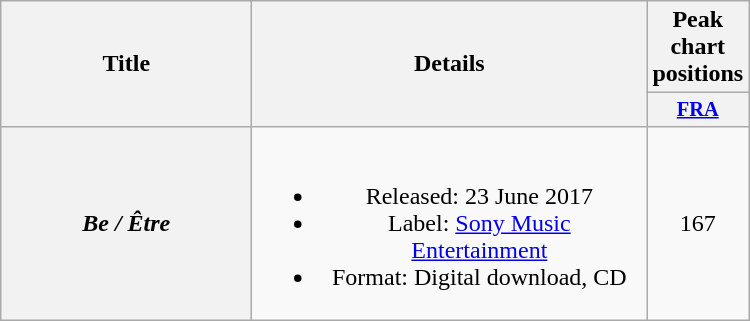<table class="wikitable plainrowheaders" style="text-align:center;">
<tr>
<th scope="col" rowspan="2" style="width:10em;">Title</th>
<th scope="col" rowspan="2" style="width:16em;">Details</th>
<th scope="col" colspan="1">Peak chart positions</th>
</tr>
<tr>
<th scope="col" style="width:3em;font-size:85%;"><a href='#'>FRA</a><br></th>
</tr>
<tr>
<th scope="row"><em>Be / Être</em></th>
<td><br><ul><li>Released: 23 June 2017</li><li>Label: <a href='#'>Sony Music Entertainment</a></li><li>Format: Digital download, CD</li></ul></td>
<td>167</td>
</tr>
</table>
